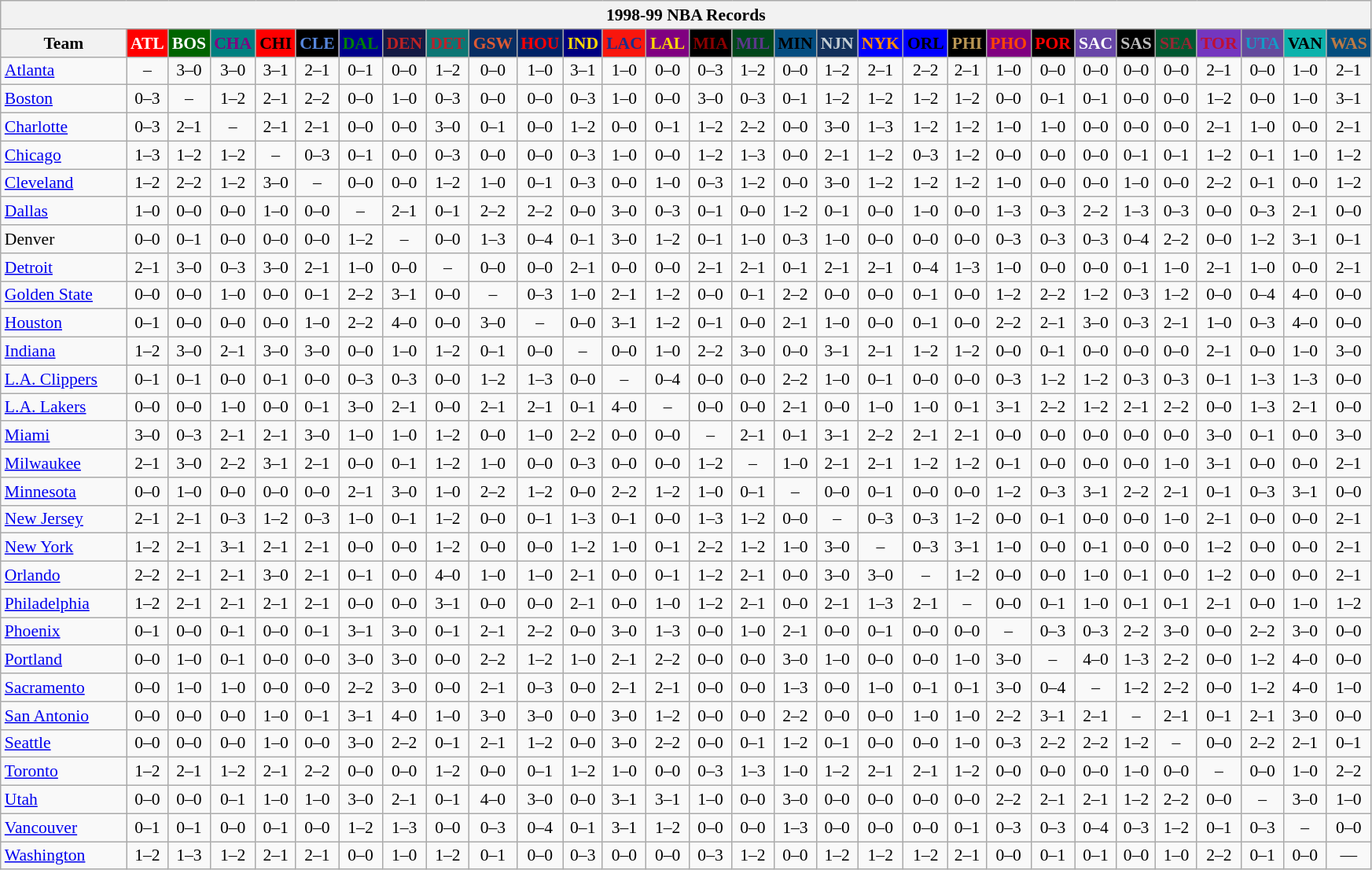<table class="wikitable" style="font-size:90%; text-align:center;">
<tr>
<th colspan=30>1998-99 NBA Records</th>
</tr>
<tr>
<th width=100>Team</th>
<th style="background:#FF0000;color:#FFFFFF;width=35">ATL</th>
<th style="background:#006400;color:#FFFFFF;width=35">BOS</th>
<th style="background:#008080;color:#800080;width=35">CHA</th>
<th style="background:#FF0000;color:#000000;width=35">CHI</th>
<th style="background:#000000;color:#5787DC;width=35">CLE</th>
<th style="background:#00008B;color:#008000;width=35">DAL</th>
<th style="background:#141A44;color:#BC2224;width=35">DEN</th>
<th style="background:#0C7674;color:#BB222C;width=35">DET</th>
<th style="background:#072E63;color:#DC5A34;width=35">GSW</th>
<th style="background:#002366;color:#FF0000;width=35">HOU</th>
<th style="background:#000080;color:#FFD700;width=35">IND</th>
<th style="background:#F9160D;color:#1A2E8B;width=35">LAC</th>
<th style="background:#800080;color:#FFD700;width=35">LAL</th>
<th style="background:#000000;color:#8B0000;width=35">MIA</th>
<th style="background:#00471B;color:#5C378A;width=35">MIL</th>
<th style="background:#044D80;color:#000000;width=35">MIN</th>
<th style="background:#12305B;color:#C4CED4;width=35">NJN</th>
<th style="background:#0000FF;color:#FF8C00;width=35">NYK</th>
<th style="background:#0000FF;color:#000000;width=35">ORL</th>
<th style="background:#000000;color:#BB9754;width=35">PHI</th>
<th style="background:#800080;color:#FF4500;width=35">PHO</th>
<th style="background:#000000;color:#FF0000;width=35">POR</th>
<th style="background:#6846A8;color:#FFFFFF;width=35">SAC</th>
<th style="background:#000000;color:#C0C0C0;width=35">SAS</th>
<th style="background:#005831;color:#992634;width=35">SEA</th>
<th style="background:#7436BF;color:#BE0F34;width=35">TOR</th>
<th style="background:#644A9C;color:#149BC7;width=35">UTA</th>
<th style="background:#0CB2AC;color:#000000;width=35">VAN</th>
<th style="background:#044D7D;color:#BC7A44;width=35">WAS</th>
</tr>
<tr>
<td style="text-align:left;"><a href='#'>Atlanta</a></td>
<td>–</td>
<td>3–0</td>
<td>3–0</td>
<td>3–1</td>
<td>2–1</td>
<td>0–1</td>
<td>0–0</td>
<td>1–2</td>
<td>0–0</td>
<td>1–0</td>
<td>3–1</td>
<td>1–0</td>
<td>0–0</td>
<td>0–3</td>
<td>1–2</td>
<td>0–0</td>
<td>1–2</td>
<td>2–1</td>
<td>2–2</td>
<td>2–1</td>
<td>1–0</td>
<td>0–0</td>
<td>0–0</td>
<td>0–0</td>
<td>0–0</td>
<td>2–1</td>
<td>0–0</td>
<td>1–0</td>
<td>2–1</td>
</tr>
<tr>
<td style="text-align:left;"><a href='#'>Boston</a></td>
<td>0–3</td>
<td>–</td>
<td>1–2</td>
<td>2–1</td>
<td>2–2</td>
<td>0–0</td>
<td>1–0</td>
<td>0–3</td>
<td>0–0</td>
<td>0–0</td>
<td>0–3</td>
<td>1–0</td>
<td>0–0</td>
<td>3–0</td>
<td>0–3</td>
<td>0–1</td>
<td>1–2</td>
<td>1–2</td>
<td>1–2</td>
<td>1–2</td>
<td>0–0</td>
<td>0–1</td>
<td>0–1</td>
<td>0–0</td>
<td>0–0</td>
<td>1–2</td>
<td>0–0</td>
<td>1–0</td>
<td>3–1</td>
</tr>
<tr>
<td style="text-align:left;"><a href='#'>Charlotte</a></td>
<td>0–3</td>
<td>2–1</td>
<td>–</td>
<td>2–1</td>
<td>2–1</td>
<td>0–0</td>
<td>0–0</td>
<td>3–0</td>
<td>0–1</td>
<td>0–0</td>
<td>1–2</td>
<td>0–0</td>
<td>0–1</td>
<td>1–2</td>
<td>2–2</td>
<td>0–0</td>
<td>3–0</td>
<td>1–3</td>
<td>1–2</td>
<td>1–2</td>
<td>1–0</td>
<td>1–0</td>
<td>0–0</td>
<td>0–0</td>
<td>0–0</td>
<td>2–1</td>
<td>1–0</td>
<td>0–0</td>
<td>2–1</td>
</tr>
<tr>
<td style="text-align:left;"><a href='#'>Chicago</a></td>
<td>1–3</td>
<td>1–2</td>
<td>1–2</td>
<td>–</td>
<td>0–3</td>
<td>0–1</td>
<td>0–0</td>
<td>0–3</td>
<td>0–0</td>
<td>0–0</td>
<td>0–3</td>
<td>1–0</td>
<td>0–0</td>
<td>1–2</td>
<td>1–3</td>
<td>0–0</td>
<td>2–1</td>
<td>1–2</td>
<td>0–3</td>
<td>1–2</td>
<td>0–0</td>
<td>0–0</td>
<td>0–0</td>
<td>0–1</td>
<td>0–1</td>
<td>1–2</td>
<td>0–1</td>
<td>1–0</td>
<td>1–2</td>
</tr>
<tr>
<td style="text-align:left;"><a href='#'>Cleveland</a></td>
<td>1–2</td>
<td>2–2</td>
<td>1–2</td>
<td>3–0</td>
<td>–</td>
<td>0–0</td>
<td>0–0</td>
<td>1–2</td>
<td>1–0</td>
<td>0–1</td>
<td>0–3</td>
<td>0–0</td>
<td>1–0</td>
<td>0–3</td>
<td>1–2</td>
<td>0–0</td>
<td>3–0</td>
<td>1–2</td>
<td>1–2</td>
<td>1–2</td>
<td>1–0</td>
<td>0–0</td>
<td>0–0</td>
<td>1–0</td>
<td>0–0</td>
<td>2–2</td>
<td>0–1</td>
<td>0–0</td>
<td>1–2</td>
</tr>
<tr>
<td style="text-align:left;"><a href='#'>Dallas</a></td>
<td>1–0</td>
<td>0–0</td>
<td>0–0</td>
<td>1–0</td>
<td>0–0</td>
<td>–</td>
<td>2–1</td>
<td>0–1</td>
<td>2–2</td>
<td>2–2</td>
<td>0–0</td>
<td>3–0</td>
<td>0–3</td>
<td>0–1</td>
<td>0–0</td>
<td>1–2</td>
<td>0–1</td>
<td>0–0</td>
<td>1–0</td>
<td>0–0</td>
<td>1–3</td>
<td>0–3</td>
<td>2–2</td>
<td>1–3</td>
<td>0–3</td>
<td>0–0</td>
<td>0–3</td>
<td>2–1</td>
<td>0–0</td>
</tr>
<tr>
<td style="text-align:left;">Denver</td>
<td>0–0</td>
<td>0–1</td>
<td>0–0</td>
<td>0–0</td>
<td>0–0</td>
<td>1–2</td>
<td>–</td>
<td>0–0</td>
<td>1–3</td>
<td>0–4</td>
<td>0–1</td>
<td>3–0</td>
<td>1–2</td>
<td>0–1</td>
<td>1–0</td>
<td>0–3</td>
<td>1–0</td>
<td>0–0</td>
<td>0–0</td>
<td>0–0</td>
<td>0–3</td>
<td>0–3</td>
<td>0–3</td>
<td>0–4</td>
<td>2–2</td>
<td>0–0</td>
<td>1–2</td>
<td>3–1</td>
<td>0–1</td>
</tr>
<tr>
<td style="text-align:left;"><a href='#'>Detroit</a></td>
<td>2–1</td>
<td>3–0</td>
<td>0–3</td>
<td>3–0</td>
<td>2–1</td>
<td>1–0</td>
<td>0–0</td>
<td>–</td>
<td>0–0</td>
<td>0–0</td>
<td>2–1</td>
<td>0–0</td>
<td>0–0</td>
<td>2–1</td>
<td>2–1</td>
<td>0–1</td>
<td>2–1</td>
<td>2–1</td>
<td>0–4</td>
<td>1–3</td>
<td>1–0</td>
<td>0–0</td>
<td>0–0</td>
<td>0–1</td>
<td>1–0</td>
<td>2–1</td>
<td>1–0</td>
<td>0–0</td>
<td>2–1</td>
</tr>
<tr>
<td style="text-align:left;"><a href='#'>Golden State</a></td>
<td>0–0</td>
<td>0–0</td>
<td>1–0</td>
<td>0–0</td>
<td>0–1</td>
<td>2–2</td>
<td>3–1</td>
<td>0–0</td>
<td>–</td>
<td>0–3</td>
<td>1–0</td>
<td>2–1</td>
<td>1–2</td>
<td>0–0</td>
<td>0–1</td>
<td>2–2</td>
<td>0–0</td>
<td>0–0</td>
<td>0–1</td>
<td>0–0</td>
<td>1–2</td>
<td>2–2</td>
<td>1–2</td>
<td>0–3</td>
<td>1–2</td>
<td>0–0</td>
<td>0–4</td>
<td>4–0</td>
<td>0–0</td>
</tr>
<tr>
<td style="text-align:left;"><a href='#'>Houston</a></td>
<td>0–1</td>
<td>0–0</td>
<td>0–0</td>
<td>0–0</td>
<td>1–0</td>
<td>2–2</td>
<td>4–0</td>
<td>0–0</td>
<td>3–0</td>
<td>–</td>
<td>0–0</td>
<td>3–1</td>
<td>1–2</td>
<td>0–1</td>
<td>0–0</td>
<td>2–1</td>
<td>1–0</td>
<td>0–0</td>
<td>0–1</td>
<td>0–0</td>
<td>2–2</td>
<td>2–1</td>
<td>3–0</td>
<td>0–3</td>
<td>2–1</td>
<td>1–0</td>
<td>0–3</td>
<td>4–0</td>
<td>0–0</td>
</tr>
<tr>
<td style="text-align:left;"><a href='#'>Indiana</a></td>
<td>1–2</td>
<td>3–0</td>
<td>2–1</td>
<td>3–0</td>
<td>3–0</td>
<td>0–0</td>
<td>1–0</td>
<td>1–2</td>
<td>0–1</td>
<td>0–0</td>
<td>–</td>
<td>0–0</td>
<td>1–0</td>
<td>2–2</td>
<td>3–0</td>
<td>0–0</td>
<td>3–1</td>
<td>2–1</td>
<td>1–2</td>
<td>1–2</td>
<td>0–0</td>
<td>0–1</td>
<td>0–0</td>
<td>0–0</td>
<td>0–0</td>
<td>2–1</td>
<td>0–0</td>
<td>1–0</td>
<td>3–0</td>
</tr>
<tr>
<td style="text-align:left;"><a href='#'>L.A. Clippers</a></td>
<td>0–1</td>
<td>0–1</td>
<td>0–0</td>
<td>0–1</td>
<td>0–0</td>
<td>0–3</td>
<td>0–3</td>
<td>0–0</td>
<td>1–2</td>
<td>1–3</td>
<td>0–0</td>
<td>–</td>
<td>0–4</td>
<td>0–0</td>
<td>0–0</td>
<td>2–2</td>
<td>1–0</td>
<td>0–1</td>
<td>0–0</td>
<td>0–0</td>
<td>0–3</td>
<td>1–2</td>
<td>1–2</td>
<td>0–3</td>
<td>0–3</td>
<td>0–1</td>
<td>1–3</td>
<td>1–3</td>
<td>0–0</td>
</tr>
<tr>
<td style="text-align:left;"><a href='#'>L.A. Lakers</a></td>
<td>0–0</td>
<td>0–0</td>
<td>1–0</td>
<td>0–0</td>
<td>0–1</td>
<td>3–0</td>
<td>2–1</td>
<td>0–0</td>
<td>2–1</td>
<td>2–1</td>
<td>0–1</td>
<td>4–0</td>
<td>–</td>
<td>0–0</td>
<td>0–0</td>
<td>2–1</td>
<td>0–0</td>
<td>1–0</td>
<td>1–0</td>
<td>0–1</td>
<td>3–1</td>
<td>2–2</td>
<td>1–2</td>
<td>2–1</td>
<td>2–2</td>
<td>0–0</td>
<td>1–3</td>
<td>2–1</td>
<td>0–0</td>
</tr>
<tr>
<td style="text-align:left;"><a href='#'>Miami</a></td>
<td>3–0</td>
<td>0–3</td>
<td>2–1</td>
<td>2–1</td>
<td>3–0</td>
<td>1–0</td>
<td>1–0</td>
<td>1–2</td>
<td>0–0</td>
<td>1–0</td>
<td>2–2</td>
<td>0–0</td>
<td>0–0</td>
<td>–</td>
<td>2–1</td>
<td>0–1</td>
<td>3–1</td>
<td>2–2</td>
<td>2–1</td>
<td>2–1</td>
<td>0–0</td>
<td>0–0</td>
<td>0–0</td>
<td>0–0</td>
<td>0–0</td>
<td>3–0</td>
<td>0–1</td>
<td>0–0</td>
<td>3–0</td>
</tr>
<tr>
<td style="text-align:left;"><a href='#'>Milwaukee</a></td>
<td>2–1</td>
<td>3–0</td>
<td>2–2</td>
<td>3–1</td>
<td>2–1</td>
<td>0–0</td>
<td>0–1</td>
<td>1–2</td>
<td>1–0</td>
<td>0–0</td>
<td>0–3</td>
<td>0–0</td>
<td>0–0</td>
<td>1–2</td>
<td>–</td>
<td>1–0</td>
<td>2–1</td>
<td>2–1</td>
<td>1–2</td>
<td>1–2</td>
<td>0–1</td>
<td>0–0</td>
<td>0–0</td>
<td>0–0</td>
<td>1–0</td>
<td>3–1</td>
<td>0–0</td>
<td>0–0</td>
<td>2–1</td>
</tr>
<tr>
<td style="text-align:left;"><a href='#'>Minnesota</a></td>
<td>0–0</td>
<td>1–0</td>
<td>0–0</td>
<td>0–0</td>
<td>0–0</td>
<td>2–1</td>
<td>3–0</td>
<td>1–0</td>
<td>2–2</td>
<td>1–2</td>
<td>0–0</td>
<td>2–2</td>
<td>1–2</td>
<td>1–0</td>
<td>0–1</td>
<td>–</td>
<td>0–0</td>
<td>0–1</td>
<td>0–0</td>
<td>0–0</td>
<td>1–2</td>
<td>0–3</td>
<td>3–1</td>
<td>2–2</td>
<td>2–1</td>
<td>0–1</td>
<td>0–3</td>
<td>3–1</td>
<td>0–0</td>
</tr>
<tr>
<td style="text-align:left;"><a href='#'>New Jersey</a></td>
<td>2–1</td>
<td>2–1</td>
<td>0–3</td>
<td>1–2</td>
<td>0–3</td>
<td>1–0</td>
<td>0–1</td>
<td>1–2</td>
<td>0–0</td>
<td>0–1</td>
<td>1–3</td>
<td>0–1</td>
<td>0–0</td>
<td>1–3</td>
<td>1–2</td>
<td>0–0</td>
<td>–</td>
<td>0–3</td>
<td>0–3</td>
<td>1–2</td>
<td>0–0</td>
<td>0–1</td>
<td>0–0</td>
<td>0–0</td>
<td>1–0</td>
<td>2–1</td>
<td>0–0</td>
<td>0–0</td>
<td>2–1</td>
</tr>
<tr>
<td style="text-align:left;"><a href='#'>New York</a></td>
<td>1–2</td>
<td>2–1</td>
<td>3–1</td>
<td>2–1</td>
<td>2–1</td>
<td>0–0</td>
<td>0–0</td>
<td>1–2</td>
<td>0–0</td>
<td>0–0</td>
<td>1–2</td>
<td>1–0</td>
<td>0–1</td>
<td>2–2</td>
<td>1–2</td>
<td>1–0</td>
<td>3–0</td>
<td>–</td>
<td>0–3</td>
<td>3–1</td>
<td>1–0</td>
<td>0–0</td>
<td>0–1</td>
<td>0–0</td>
<td>0–0</td>
<td>1–2</td>
<td>0–0</td>
<td>0–0</td>
<td>2–1</td>
</tr>
<tr>
<td style="text-align:left;"><a href='#'>Orlando</a></td>
<td>2–2</td>
<td>2–1</td>
<td>2–1</td>
<td>3–0</td>
<td>2–1</td>
<td>0–1</td>
<td>0–0</td>
<td>4–0</td>
<td>1–0</td>
<td>1–0</td>
<td>2–1</td>
<td>0–0</td>
<td>0–1</td>
<td>1–2</td>
<td>2–1</td>
<td>0–0</td>
<td>3–0</td>
<td>3–0</td>
<td>–</td>
<td>1–2</td>
<td>0–0</td>
<td>0–0</td>
<td>1–0</td>
<td>0–1</td>
<td>0–0</td>
<td>1–2</td>
<td>0–0</td>
<td>0–0</td>
<td>2–1</td>
</tr>
<tr>
<td style="text-align:left;"><a href='#'>Philadelphia</a></td>
<td>1–2</td>
<td>2–1</td>
<td>2–1</td>
<td>2–1</td>
<td>2–1</td>
<td>0–0</td>
<td>0–0</td>
<td>3–1</td>
<td>0–0</td>
<td>0–0</td>
<td>2–1</td>
<td>0–0</td>
<td>1–0</td>
<td>1–2</td>
<td>2–1</td>
<td>0–0</td>
<td>2–1</td>
<td>1–3</td>
<td>2–1</td>
<td>–</td>
<td>0–0</td>
<td>0–1</td>
<td>1–0</td>
<td>0–1</td>
<td>0–1</td>
<td>2–1</td>
<td>0–0</td>
<td>1–0</td>
<td>1–2</td>
</tr>
<tr>
<td style="text-align:left;"><a href='#'>Phoenix</a></td>
<td>0–1</td>
<td>0–0</td>
<td>0–1</td>
<td>0–0</td>
<td>0–1</td>
<td>3–1</td>
<td>3–0</td>
<td>0–1</td>
<td>2–1</td>
<td>2–2</td>
<td>0–0</td>
<td>3–0</td>
<td>1–3</td>
<td>0–0</td>
<td>1–0</td>
<td>2–1</td>
<td>0–0</td>
<td>0–1</td>
<td>0–0</td>
<td>0–0</td>
<td>–</td>
<td>0–3</td>
<td>0–3</td>
<td>2–2</td>
<td>3–0</td>
<td>0–0</td>
<td>2–2</td>
<td>3–0</td>
<td>0–0</td>
</tr>
<tr>
<td style="text-align:left;"><a href='#'>Portland</a></td>
<td>0–0</td>
<td>1–0</td>
<td>0–1</td>
<td>0–0</td>
<td>0–0</td>
<td>3–0</td>
<td>3–0</td>
<td>0–0</td>
<td>2–2</td>
<td>1–2</td>
<td>1–0</td>
<td>2–1</td>
<td>2–2</td>
<td>0–0</td>
<td>0–0</td>
<td>3–0</td>
<td>1–0</td>
<td>0–0</td>
<td>0–0</td>
<td>1–0</td>
<td>3–0</td>
<td>–</td>
<td>4–0</td>
<td>1–3</td>
<td>2–2</td>
<td>0–0</td>
<td>1–2</td>
<td>4–0</td>
<td>0–0</td>
</tr>
<tr>
<td style="text-align:left;"><a href='#'>Sacramento</a></td>
<td>0–0</td>
<td>1–0</td>
<td>1–0</td>
<td>0–0</td>
<td>0–0</td>
<td>2–2</td>
<td>3–0</td>
<td>0–0</td>
<td>2–1</td>
<td>0–3</td>
<td>0–0</td>
<td>2–1</td>
<td>2–1</td>
<td>0–0</td>
<td>0–0</td>
<td>1–3</td>
<td>0–0</td>
<td>1–0</td>
<td>0–1</td>
<td>0–1</td>
<td>3–0</td>
<td>0–4</td>
<td>–</td>
<td>1–2</td>
<td>2–2</td>
<td>0–0</td>
<td>1–2</td>
<td>4–0</td>
<td>1–0</td>
</tr>
<tr>
<td style="text-align:left;"><a href='#'>San Antonio</a></td>
<td>0–0</td>
<td>0–0</td>
<td>0–0</td>
<td>1–0</td>
<td>0–1</td>
<td>3–1</td>
<td>4–0</td>
<td>1–0</td>
<td>3–0</td>
<td>3–0</td>
<td>0–0</td>
<td>3–0</td>
<td>1–2</td>
<td>0–0</td>
<td>0–0</td>
<td>2–2</td>
<td>0–0</td>
<td>0–0</td>
<td>1–0</td>
<td>1–0</td>
<td>2–2</td>
<td>3–1</td>
<td>2–1</td>
<td>–</td>
<td>2–1</td>
<td>0–1</td>
<td>2–1</td>
<td>3–0</td>
<td>0–0</td>
</tr>
<tr>
<td style="text-align:left;"><a href='#'>Seattle</a></td>
<td>0–0</td>
<td>0–0</td>
<td>0–0</td>
<td>1–0</td>
<td>0–0</td>
<td>3–0</td>
<td>2–2</td>
<td>0–1</td>
<td>2–1</td>
<td>1–2</td>
<td>0–0</td>
<td>3–0</td>
<td>2–2</td>
<td>0–0</td>
<td>0–1</td>
<td>1–2</td>
<td>0–1</td>
<td>0–0</td>
<td>0–0</td>
<td>1–0</td>
<td>0–3</td>
<td>2–2</td>
<td>2–2</td>
<td>1–2</td>
<td>–</td>
<td>0–0</td>
<td>2–2</td>
<td>2–1</td>
<td>0–1</td>
</tr>
<tr>
<td style="text-align:left;"><a href='#'>Toronto</a></td>
<td>1–2</td>
<td>2–1</td>
<td>1–2</td>
<td>2–1</td>
<td>2–2</td>
<td>0–0</td>
<td>0–0</td>
<td>1–2</td>
<td>0–0</td>
<td>0–1</td>
<td>1–2</td>
<td>1–0</td>
<td>0–0</td>
<td>0–3</td>
<td>1–3</td>
<td>1–0</td>
<td>1–2</td>
<td>2–1</td>
<td>2–1</td>
<td>1–2</td>
<td>0–0</td>
<td>0–0</td>
<td>0–0</td>
<td>1–0</td>
<td>0–0</td>
<td>–</td>
<td>0–0</td>
<td>1–0</td>
<td>2–2</td>
</tr>
<tr>
<td style="text-align:left;"><a href='#'>Utah</a></td>
<td>0–0</td>
<td>0–0</td>
<td>0–1</td>
<td>1–0</td>
<td>1–0</td>
<td>3–0</td>
<td>2–1</td>
<td>0–1</td>
<td>4–0</td>
<td>3–0</td>
<td>0–0</td>
<td>3–1</td>
<td>3–1</td>
<td>1–0</td>
<td>0–0</td>
<td>3–0</td>
<td>0–0</td>
<td>0–0</td>
<td>0–0</td>
<td>0–0</td>
<td>2–2</td>
<td>2–1</td>
<td>2–1</td>
<td>1–2</td>
<td>2–2</td>
<td>0–0</td>
<td>–</td>
<td>3–0</td>
<td>1–0</td>
</tr>
<tr>
<td style="text-align:left;"><a href='#'>Vancouver</a></td>
<td>0–1</td>
<td>0–1</td>
<td>0–0</td>
<td>0–1</td>
<td>0–0</td>
<td>1–2</td>
<td>1–3</td>
<td>0–0</td>
<td>0–3</td>
<td>0–4</td>
<td>0–1</td>
<td>3–1</td>
<td>1–2</td>
<td>0–0</td>
<td>0–0</td>
<td>1–3</td>
<td>0–0</td>
<td>0–0</td>
<td>0–0</td>
<td>0–1</td>
<td>0–3</td>
<td>0–3</td>
<td>0–4</td>
<td>0–3</td>
<td>1–2</td>
<td>0–1</td>
<td>0–3</td>
<td>–</td>
<td>0–0</td>
</tr>
<tr>
<td style="text-align:left;"><a href='#'>Washington</a></td>
<td>1–2</td>
<td>1–3</td>
<td>1–2</td>
<td>2–1</td>
<td>2–1</td>
<td>0–0</td>
<td>1–0</td>
<td>1–2</td>
<td>0–1</td>
<td>0–0</td>
<td>0–3</td>
<td>0–0</td>
<td>0–0</td>
<td>0–3</td>
<td>1–2</td>
<td>0–0</td>
<td>1–2</td>
<td>1–2</td>
<td>1–2</td>
<td>2–1</td>
<td>0–0</td>
<td>0–1</td>
<td>0–1</td>
<td>0–0</td>
<td>1–0</td>
<td>2–2</td>
<td>0–1</td>
<td>0–0</td>
<td>—</td>
</tr>
</table>
